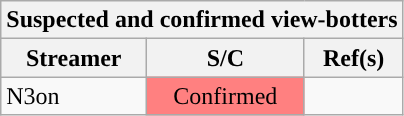<table class=wikitable>
<tr>
<th colspan="8">Suspected and confirmed view-botters</th>
</tr>
<tr>
<th scope="col">Streamer</th>
<th scope="col">S/C</th>
<th scope="col">Ref(s)</th>
</tr>
<tr>
<td>N3on</td>
<td style="text-align:center; background:#FF8080;">Confirmed</td>
<td style="text-align:center;"></td>
</tr>
</table>
